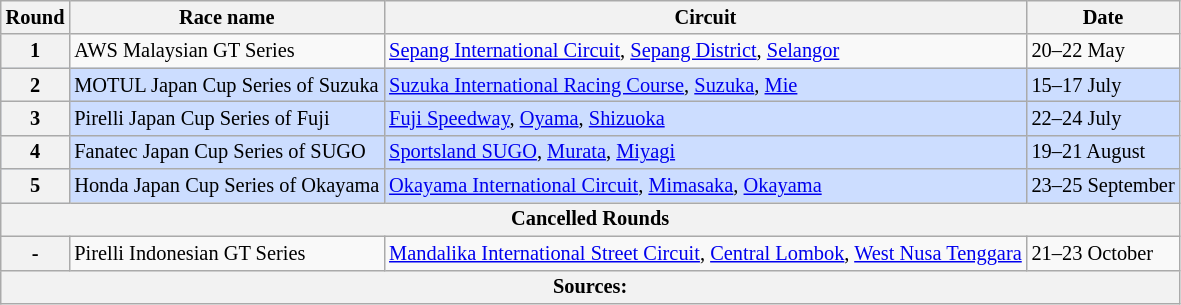<table class="wikitable" style="font-size: 85%;">
<tr>
<th>Round</th>
<th>Race name</th>
<th>Circuit</th>
<th>Date</th>
</tr>
<tr>
<th>1</th>
<td> AWS Malaysian GT Series</td>
<td><a href='#'>Sepang International Circuit</a>, <a href='#'>Sepang District</a>, <a href='#'>Selangor</a></td>
<td>20–22 May</td>
</tr>
<tr bgcolor=#CCDDFF>
<th>2</th>
<td> MOTUL Japan Cup Series of Suzuka</td>
<td><a href='#'>Suzuka International Racing Course</a>, <a href='#'>Suzuka</a>, <a href='#'>Mie</a></td>
<td>15–17 July</td>
</tr>
<tr bgcolor=#CCDDFF>
<th>3</th>
<td> Pirelli Japan Cup Series of Fuji</td>
<td><a href='#'>Fuji Speedway</a>, <a href='#'>Oyama</a>, <a href='#'>Shizuoka</a></td>
<td>22–24 July</td>
</tr>
<tr bgcolor=#CCDDFF>
<th>4</th>
<td> Fanatec Japan Cup Series of SUGO</td>
<td><a href='#'>Sportsland SUGO</a>, <a href='#'>Murata</a>, <a href='#'>Miyagi</a></td>
<td>19–21 August</td>
</tr>
<tr bgcolor=#CCDDFF>
<th>5</th>
<td> Honda Japan Cup Series of Okayama</td>
<td><a href='#'>Okayama International Circuit</a>, <a href='#'>Mimasaka</a>, <a href='#'>Okayama</a></td>
<td>23–25 September</td>
</tr>
<tr>
<th colspan="4">Cancelled Rounds</th>
</tr>
<tr>
<th>-</th>
<td> Pirelli Indonesian GT Series</td>
<td><a href='#'>Mandalika International Street Circuit</a>, <a href='#'>Central Lombok</a>, <a href='#'>West Nusa Tenggara</a></td>
<td>21–23 October</td>
</tr>
<tr>
<th colspan="4">Sources:</th>
</tr>
</table>
